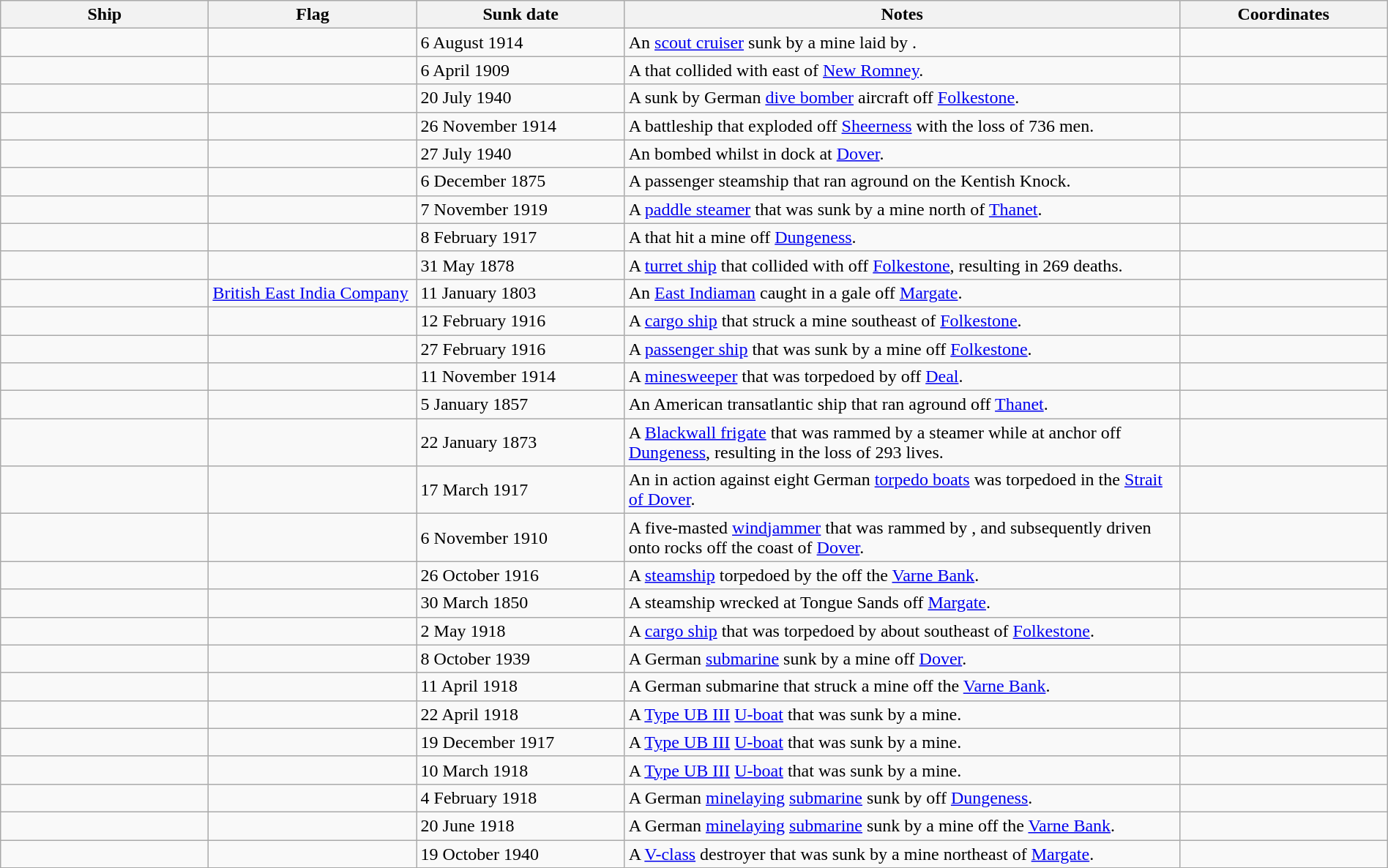<table class=wikitable | style = "width:100%">
<tr>
<th style="width:15%">Ship</th>
<th style="width:15%">Flag</th>
<th style="width:15%">Sunk date</th>
<th style="width:40%">Notes</th>
<th style="width:15%">Coordinates</th>
</tr>
<tr>
<td></td>
<td></td>
<td>6 August 1914</td>
<td>An  <a href='#'>scout cruiser</a> sunk by a mine laid by .</td>
<td></td>
</tr>
<tr>
<td></td>
<td></td>
<td>6 April 1909</td>
<td>A  that collided with  east of <a href='#'>New Romney</a>.</td>
<td></td>
</tr>
<tr>
<td></td>
<td></td>
<td>20 July 1940</td>
<td>A  sunk by German <a href='#'>dive bomber</a> aircraft off <a href='#'>Folkestone</a>.</td>
<td></td>
</tr>
<tr>
<td></td>
<td></td>
<td>26 November 1914</td>
<td>A  battleship that exploded off <a href='#'>Sheerness</a> with the loss of 736 men.</td>
<td></td>
</tr>
<tr>
<td></td>
<td></td>
<td>27 July 1940</td>
<td>An  bombed whilst in dock at <a href='#'>Dover</a>.</td>
<td></td>
</tr>
<tr>
<td></td>
<td></td>
<td>6 December 1875</td>
<td>A passenger steamship that ran aground on the Kentish Knock.</td>
<td></td>
</tr>
<tr>
<td></td>
<td></td>
<td>7 November 1919</td>
<td>A <a href='#'>paddle steamer</a> that was sunk by a mine north of <a href='#'>Thanet</a>.</td>
<td></td>
</tr>
<tr>
<td></td>
<td></td>
<td>8 February 1917</td>
<td>A  that hit a mine off <a href='#'>Dungeness</a>.</td>
<td></td>
</tr>
<tr>
<td></td>
<td></td>
<td>31 May 1878</td>
<td>A <a href='#'>turret ship</a> that collided with  off <a href='#'>Folkestone</a>, resulting in 269 deaths.</td>
<td></td>
</tr>
<tr>
<td></td>
<td> <a href='#'>British East India Company</a></td>
<td>11 January 1803</td>
<td>An <a href='#'>East Indiaman</a> caught in a gale off <a href='#'>Margate</a>.</td>
<td></td>
</tr>
<tr>
<td></td>
<td></td>
<td>12 February 1916</td>
<td>A <a href='#'>cargo ship</a> that struck a mine southeast of <a href='#'>Folkestone</a>.</td>
<td></td>
</tr>
<tr>
<td></td>
<td></td>
<td>27 February 1916</td>
<td>A <a href='#'>passenger ship</a> that was sunk by a mine off <a href='#'>Folkestone</a>.</td>
<td></td>
</tr>
<tr>
<td></td>
<td></td>
<td>11 November 1914</td>
<td>A <a href='#'>minesweeper</a> that was torpedoed by  off <a href='#'>Deal</a>.</td>
<td></td>
</tr>
<tr>
<td></td>
<td></td>
<td>5 January 1857</td>
<td>An American transatlantic ship that ran aground off <a href='#'>Thanet</a>.</td>
<td></td>
</tr>
<tr>
<td></td>
<td></td>
<td>22 January 1873</td>
<td>A <a href='#'>Blackwall frigate</a> that was rammed by a steamer while at anchor off <a href='#'>Dungeness</a>, resulting in the loss of 293 lives.</td>
<td></td>
</tr>
<tr>
<td></td>
<td></td>
<td>17 March 1917</td>
<td>An  in action against eight German <a href='#'>torpedo boats</a> was torpedoed in the <a href='#'>Strait of Dover</a>.</td>
<td></td>
</tr>
<tr>
<td></td>
<td></td>
<td>6 November 1910</td>
<td>A five-masted <a href='#'>windjammer</a> that was rammed by , and subsequently driven onto rocks off the coast of <a href='#'>Dover</a>.</td>
<td></td>
</tr>
<tr>
<td></td>
<td></td>
<td>26 October 1916</td>
<td>A <a href='#'>steamship</a> torpedoed by the  off the <a href='#'>Varne Bank</a>.</td>
<td></td>
</tr>
<tr>
<td></td>
<td></td>
<td>30 March 1850</td>
<td>A steamship wrecked at Tongue Sands off <a href='#'>Margate</a>.</td>
<td></td>
</tr>
<tr>
<td></td>
<td></td>
<td>2 May 1918</td>
<td>A <a href='#'>cargo ship</a> that was torpedoed by  about  southeast of <a href='#'>Folkestone</a>.</td>
<td></td>
</tr>
<tr>
<td></td>
<td></td>
<td>8 October 1939</td>
<td>A German <a href='#'>submarine</a> sunk by a mine off <a href='#'>Dover</a>.</td>
<td></td>
</tr>
<tr>
<td></td>
<td></td>
<td>11 April 1918</td>
<td>A German submarine that struck a mine off the <a href='#'>Varne Bank</a>.</td>
<td></td>
</tr>
<tr>
<td></td>
<td></td>
<td>22 April 1918</td>
<td>A <a href='#'>Type UB III</a> <a href='#'>U-boat</a> that was sunk by a mine.</td>
<td></td>
</tr>
<tr>
<td></td>
<td></td>
<td>19 December 1917</td>
<td>A <a href='#'>Type UB III</a> <a href='#'>U-boat</a> that was sunk by a mine.</td>
<td></td>
</tr>
<tr>
<td></td>
<td></td>
<td>10 March 1918</td>
<td>A <a href='#'>Type UB III</a> <a href='#'>U-boat</a> that was sunk by a mine.</td>
<td></td>
</tr>
<tr>
<td></td>
<td></td>
<td>4 February 1918</td>
<td>A German <a href='#'>minelaying</a> <a href='#'>submarine</a> sunk by  off <a href='#'>Dungeness</a>.</td>
<td></td>
</tr>
<tr>
<td></td>
<td></td>
<td>20 June 1918</td>
<td>A German <a href='#'>minelaying</a> <a href='#'>submarine</a> sunk by a mine off the <a href='#'>Varne Bank</a>.</td>
<td></td>
</tr>
<tr>
<td></td>
<td></td>
<td>19 October 1940</td>
<td>A <a href='#'>V-class</a> destroyer that was sunk by a mine  northeast of <a href='#'>Margate</a>.</td>
<td></td>
</tr>
</table>
